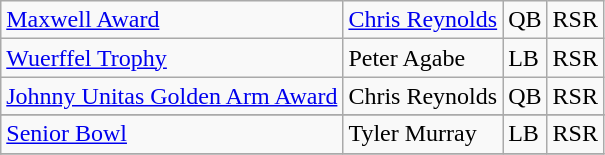<table class="wikitable">
<tr>
<td><a href='#'>Maxwell Award</a></td>
<td><a href='#'>Chris Reynolds</a></td>
<td>QB</td>
<td>RSR</td>
</tr>
<tr>
<td><a href='#'>Wuerffel Trophy</a></td>
<td>Peter Agabe</td>
<td>LB</td>
<td>RSR</td>
</tr>
<tr>
<td><a href='#'>Johnny Unitas Golden Arm Award</a></td>
<td>Chris Reynolds</td>
<td>QB</td>
<td>RSR</td>
</tr>
<tr>
</tr>
<tr>
<td><a href='#'>Senior Bowl</a></td>
<td>Tyler Murray</td>
<td>LB</td>
<td>RSR</td>
</tr>
<tr>
</tr>
</table>
